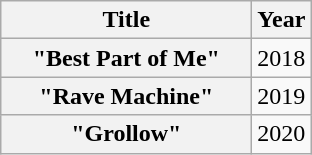<table class="wikitable plainrowheaders" style="text-align:center;">
<tr>
<th scope="col" style="width:10em">Title</th>
<th scope="col" style="width:2em">Year</th>
</tr>
<tr>
<th scope="row">"Best Part of Me"</th>
<td>2018</td>
</tr>
<tr>
<th scope="row">"Rave Machine"</th>
<td>2019</td>
</tr>
<tr>
<th scope="row">"Grollow"</th>
<td>2020</td>
</tr>
</table>
